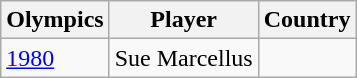<table class="wikitable">
<tr>
<th width=>Olympics</th>
<th width=>Player</th>
<th width=>Country</th>
</tr>
<tr>
<td><a href='#'>1980</a></td>
<td>Sue Marcellus</td>
<td></td>
</tr>
</table>
